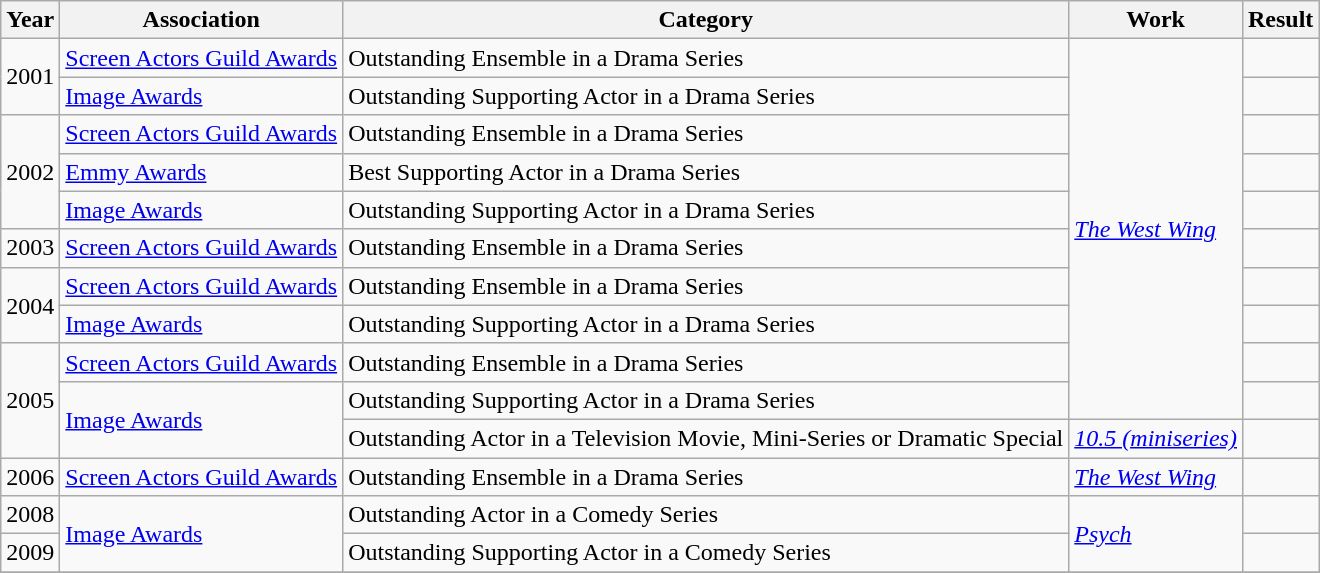<table class="wikitable sortable">
<tr>
<th>Year</th>
<th>Association</th>
<th>Category</th>
<th>Work</th>
<th>Result</th>
</tr>
<tr>
<td rowspan="2">2001</td>
<td><a href='#'>Screen Actors Guild Awards</a></td>
<td>Outstanding Ensemble in a Drama Series</td>
<td rowspan="10"><em><a href='#'>The West Wing</a></em></td>
<td></td>
</tr>
<tr>
<td><a href='#'>Image Awards</a></td>
<td>Outstanding Supporting Actor in a Drama Series</td>
<td></td>
</tr>
<tr>
<td rowspan="3">2002</td>
<td><a href='#'>Screen Actors Guild Awards</a></td>
<td>Outstanding Ensemble in a Drama Series</td>
<td></td>
</tr>
<tr>
<td><a href='#'>Emmy Awards</a></td>
<td>Best Supporting Actor in a Drama Series</td>
<td></td>
</tr>
<tr>
<td><a href='#'>Image Awards</a></td>
<td>Outstanding Supporting Actor in a Drama Series</td>
<td></td>
</tr>
<tr>
<td>2003</td>
<td><a href='#'>Screen Actors Guild Awards</a></td>
<td>Outstanding Ensemble in a Drama Series</td>
<td></td>
</tr>
<tr>
<td rowspan="2">2004</td>
<td><a href='#'>Screen Actors Guild Awards</a></td>
<td>Outstanding Ensemble in a Drama Series</td>
<td></td>
</tr>
<tr>
<td><a href='#'>Image Awards</a></td>
<td>Outstanding Supporting Actor in a Drama Series</td>
<td></td>
</tr>
<tr>
<td rowspan="3">2005</td>
<td><a href='#'>Screen Actors Guild Awards</a></td>
<td>Outstanding Ensemble in a Drama Series</td>
<td></td>
</tr>
<tr>
<td rowspan="2"><a href='#'>Image Awards</a></td>
<td>Outstanding Supporting Actor in a Drama Series</td>
<td></td>
</tr>
<tr>
<td>Outstanding Actor in a Television Movie, Mini-Series or Dramatic Special</td>
<td><em><a href='#'>10.5 (miniseries)</a></em></td>
<td></td>
</tr>
<tr>
<td>2006</td>
<td><a href='#'>Screen Actors Guild Awards</a></td>
<td>Outstanding Ensemble in a Drama Series</td>
<td><em><a href='#'>The West Wing</a></em></td>
<td></td>
</tr>
<tr>
<td>2008</td>
<td rowspan="2"><a href='#'>Image Awards</a></td>
<td>Outstanding Actor in a Comedy Series</td>
<td rowspan="2"><em><a href='#'>Psych</a></em></td>
<td></td>
</tr>
<tr>
<td>2009</td>
<td>Outstanding Supporting Actor in a Comedy Series</td>
<td></td>
</tr>
<tr>
</tr>
</table>
